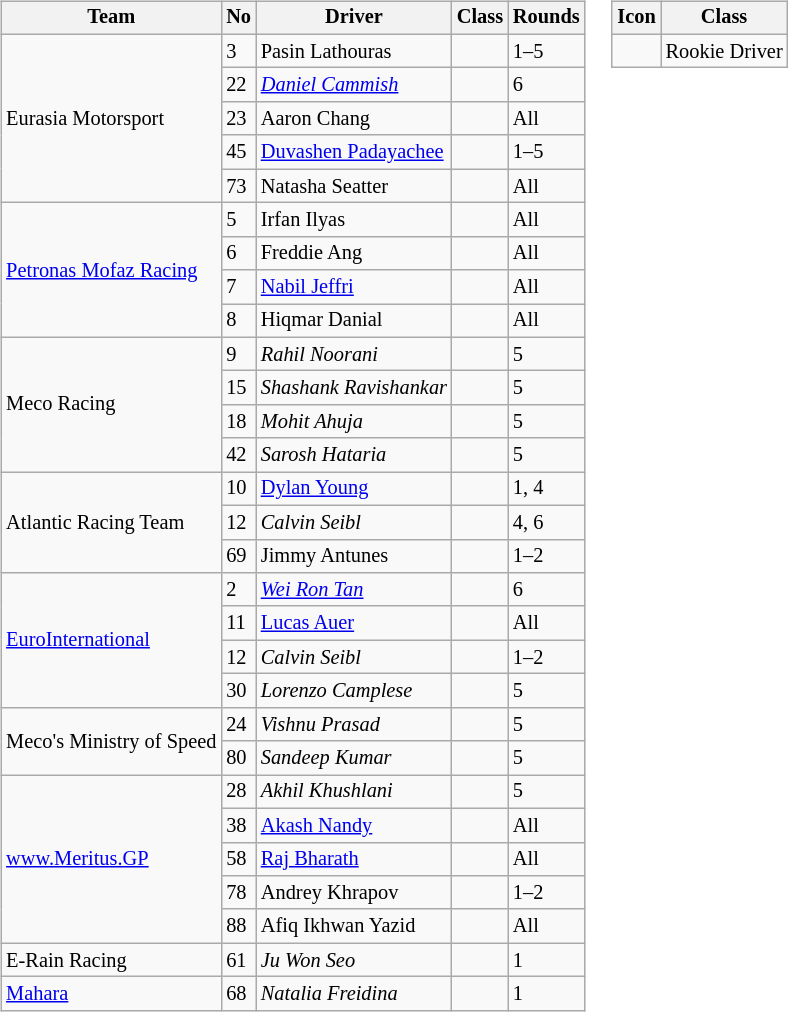<table>
<tr>
<td><br><table class="wikitable" style="font-size: 85%;">
<tr>
<th>Team</th>
<th>No</th>
<th>Driver</th>
<th>Class</th>
<th>Rounds</th>
</tr>
<tr>
<td rowspan=5> Eurasia Motorsport</td>
<td>3</td>
<td> Pasin Lathouras</td>
<td></td>
<td>1–5</td>
</tr>
<tr>
<td>22</td>
<td> <em><a href='#'>Daniel Cammish</a></em></td>
<td></td>
<td>6</td>
</tr>
<tr>
<td>23</td>
<td> Aaron Chang</td>
<td></td>
<td>All</td>
</tr>
<tr>
<td>45</td>
<td> <a href='#'>Duvashen Padayachee</a></td>
<td></td>
<td>1–5</td>
</tr>
<tr>
<td>73</td>
<td> Natasha Seatter</td>
<td></td>
<td>All</td>
</tr>
<tr>
<td rowspan=4> <a href='#'>Petronas Mofaz Racing</a></td>
<td>5</td>
<td> Irfan Ilyas</td>
<td align=center></td>
<td>All</td>
</tr>
<tr>
<td>6</td>
<td> Freddie Ang</td>
<td align=center></td>
<td>All</td>
</tr>
<tr>
<td>7</td>
<td> <a href='#'>Nabil Jeffri</a></td>
<td></td>
<td>All</td>
</tr>
<tr>
<td>8</td>
<td> Hiqmar Danial</td>
<td align=center></td>
<td>All</td>
</tr>
<tr>
<td rowspan=4> Meco Racing</td>
<td>9</td>
<td> <em>Rahil Noorani</em></td>
<td></td>
<td>5</td>
</tr>
<tr>
<td>15</td>
<td> <em>Shashank Ravishankar</em></td>
<td></td>
<td>5</td>
</tr>
<tr>
<td>18</td>
<td> <em>Mohit Ahuja</em></td>
<td></td>
<td>5</td>
</tr>
<tr>
<td>42</td>
<td> <em>Sarosh Hataria</em></td>
<td></td>
<td>5</td>
</tr>
<tr>
<td rowspan=3> Atlantic Racing Team</td>
<td>10</td>
<td> <a href='#'>Dylan Young</a></td>
<td></td>
<td>1, 4</td>
</tr>
<tr>
<td>12</td>
<td> <em>Calvin Seibl</em></td>
<td></td>
<td>4, 6</td>
</tr>
<tr>
<td>69</td>
<td> Jimmy Antunes</td>
<td></td>
<td>1–2</td>
</tr>
<tr>
<td rowspan=4> <a href='#'>EuroInternational</a></td>
<td>2</td>
<td> <em><a href='#'>Wei Ron Tan</a></em></td>
<td></td>
<td>6</td>
</tr>
<tr>
<td>11</td>
<td> <a href='#'>Lucas Auer</a></td>
<td align=center></td>
<td>All</td>
</tr>
<tr>
<td>12</td>
<td> <em>Calvin Seibl</em></td>
<td></td>
<td>1–2</td>
</tr>
<tr>
<td>30</td>
<td> <em>Lorenzo Camplese</em></td>
<td></td>
<td>5</td>
</tr>
<tr>
<td rowspan=2> Meco's Ministry of Speed</td>
<td>24</td>
<td> <em>Vishnu Prasad</em></td>
<td></td>
<td>5</td>
</tr>
<tr>
<td>80</td>
<td> <em>Sandeep Kumar</em></td>
<td></td>
<td>5</td>
</tr>
<tr>
<td rowspan=5> <a href='#'>www.Meritus.GP</a></td>
<td>28</td>
<td> <em>Akhil Khushlani</em></td>
<td></td>
<td>5</td>
</tr>
<tr>
<td>38</td>
<td> <a href='#'>Akash Nandy</a></td>
<td align=center></td>
<td>All</td>
</tr>
<tr>
<td>58</td>
<td> <a href='#'>Raj Bharath</a></td>
<td align=center></td>
<td>All</td>
</tr>
<tr>
<td>78</td>
<td> Andrey Khrapov</td>
<td></td>
<td>1–2</td>
</tr>
<tr>
<td>88</td>
<td> Afiq Ikhwan Yazid</td>
<td></td>
<td>All</td>
</tr>
<tr>
<td> E-Rain Racing</td>
<td>61</td>
<td> <em>Ju Won Seo</em></td>
<td></td>
<td>1</td>
</tr>
<tr>
<td> <a href='#'>Mahara</a></td>
<td>68</td>
<td> <em>Natalia Freidina</em></td>
<td></td>
<td>1</td>
</tr>
</table>
</td>
<td valign="top"><br><table class="wikitable" style="font-size: 85%;">
<tr>
<th>Icon</th>
<th>Class</th>
</tr>
<tr>
<td align=center></td>
<td>Rookie Driver</td>
</tr>
</table>
</td>
</tr>
</table>
